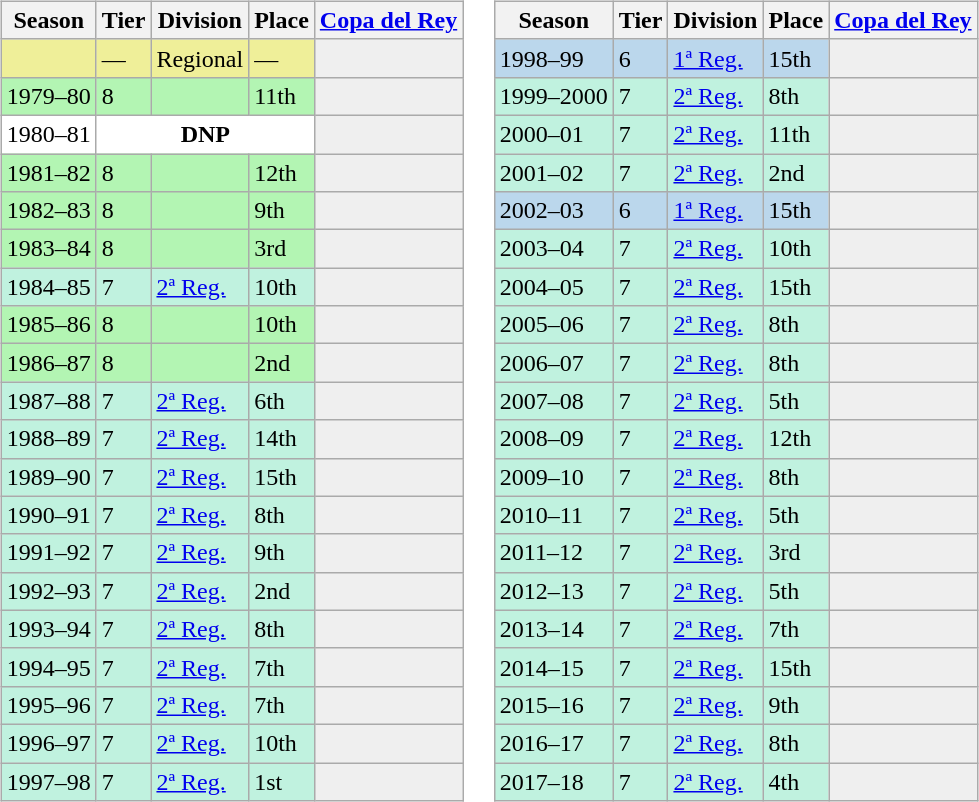<table>
<tr>
<td valign="top" width=0%><br><table class="wikitable">
<tr style="background:#f0f6fa;">
<th>Season</th>
<th>Tier</th>
<th>Division</th>
<th>Place</th>
<th><a href='#'>Copa del Rey</a></th>
</tr>
<tr>
<td style="background:#EFEF99;"></td>
<td style="background:#EFEF99;">—</td>
<td style="background:#EFEF99;">Regional</td>
<td style="background:#EFEF99;">—</td>
<td style="background:#efefef;"></td>
</tr>
<tr>
<td style="background:#B3F5B3;">1979–80</td>
<td style="background:#B3F5B3;">8</td>
<td style="background:#B3F5B3;"></td>
<td style="background:#B3F5B3;">11th</td>
<th style="background:#efefef;"></th>
</tr>
<tr>
<td style="background:#FFFFFF;">1980–81</td>
<th style="background:#FFFFFF;" colspan="3">DNP</th>
<th style="background:#efefef;"></th>
</tr>
<tr>
<td style="background:#B3F5B3;">1981–82</td>
<td style="background:#B3F5B3;">8</td>
<td style="background:#B3F5B3;"></td>
<td style="background:#B3F5B3;">12th</td>
<th style="background:#efefef;"></th>
</tr>
<tr>
<td style="background:#B3F5B3;">1982–83</td>
<td style="background:#B3F5B3;">8</td>
<td style="background:#B3F5B3;"></td>
<td style="background:#B3F5B3;">9th</td>
<th style="background:#efefef;"></th>
</tr>
<tr>
<td style="background:#B3F5B3;">1983–84</td>
<td style="background:#B3F5B3;">8</td>
<td style="background:#B3F5B3;"></td>
<td style="background:#B3F5B3;">3rd</td>
<th style="background:#efefef;"></th>
</tr>
<tr>
<td style="background:#C0F2DF;">1984–85</td>
<td style="background:#C0F2DF;">7</td>
<td style="background:#C0F2DF;"><a href='#'>2ª Reg.</a></td>
<td style="background:#C0F2DF;">10th</td>
<th style="background:#efefef;"></th>
</tr>
<tr>
<td style="background:#B3F5B3;">1985–86</td>
<td style="background:#B3F5B3;">8</td>
<td style="background:#B3F5B3;"></td>
<td style="background:#B3F5B3;">10th</td>
<th style="background:#efefef;"></th>
</tr>
<tr>
<td style="background:#B3F5B3;">1986–87</td>
<td style="background:#B3F5B3;">8</td>
<td style="background:#B3F5B3;"></td>
<td style="background:#B3F5B3;">2nd</td>
<th style="background:#efefef;"></th>
</tr>
<tr>
<td style="background:#C0F2DF;">1987–88</td>
<td style="background:#C0F2DF;">7</td>
<td style="background:#C0F2DF;"><a href='#'>2ª Reg.</a></td>
<td style="background:#C0F2DF;">6th</td>
<th style="background:#efefef;"></th>
</tr>
<tr>
<td style="background:#C0F2DF;">1988–89</td>
<td style="background:#C0F2DF;">7</td>
<td style="background:#C0F2DF;"><a href='#'>2ª Reg.</a></td>
<td style="background:#C0F2DF;">14th</td>
<th style="background:#efefef;"></th>
</tr>
<tr>
<td style="background:#C0F2DF;">1989–90</td>
<td style="background:#C0F2DF;">7</td>
<td style="background:#C0F2DF;"><a href='#'>2ª Reg.</a></td>
<td style="background:#C0F2DF;">15th</td>
<th style="background:#efefef;"></th>
</tr>
<tr>
<td style="background:#C0F2DF;">1990–91</td>
<td style="background:#C0F2DF;">7</td>
<td style="background:#C0F2DF;"><a href='#'>2ª Reg.</a></td>
<td style="background:#C0F2DF;">8th</td>
<th style="background:#efefef;"></th>
</tr>
<tr>
<td style="background:#C0F2DF;">1991–92</td>
<td style="background:#C0F2DF;">7</td>
<td style="background:#C0F2DF;"><a href='#'>2ª Reg.</a></td>
<td style="background:#C0F2DF;">9th</td>
<th style="background:#efefef;"></th>
</tr>
<tr>
<td style="background:#C0F2DF;">1992–93</td>
<td style="background:#C0F2DF;">7</td>
<td style="background:#C0F2DF;"><a href='#'>2ª Reg.</a></td>
<td style="background:#C0F2DF;">2nd</td>
<th style="background:#efefef;"></th>
</tr>
<tr>
<td style="background:#C0F2DF;">1993–94</td>
<td style="background:#C0F2DF;">7</td>
<td style="background:#C0F2DF;"><a href='#'>2ª Reg.</a></td>
<td style="background:#C0F2DF;">8th</td>
<th style="background:#efefef;"></th>
</tr>
<tr>
<td style="background:#C0F2DF;">1994–95</td>
<td style="background:#C0F2DF;">7</td>
<td style="background:#C0F2DF;"><a href='#'>2ª Reg.</a></td>
<td style="background:#C0F2DF;">7th</td>
<th style="background:#efefef;"></th>
</tr>
<tr>
<td style="background:#C0F2DF;">1995–96</td>
<td style="background:#C0F2DF;">7</td>
<td style="background:#C0F2DF;"><a href='#'>2ª Reg.</a></td>
<td style="background:#C0F2DF;">7th</td>
<th style="background:#efefef;"></th>
</tr>
<tr>
<td style="background:#C0F2DF;">1996–97</td>
<td style="background:#C0F2DF;">7</td>
<td style="background:#C0F2DF;"><a href='#'>2ª Reg.</a></td>
<td style="background:#C0F2DF;">10th</td>
<th style="background:#efefef;"></th>
</tr>
<tr>
<td style="background:#C0F2DF;">1997–98</td>
<td style="background:#C0F2DF;">7</td>
<td style="background:#C0F2DF;"><a href='#'>2ª Reg.</a></td>
<td style="background:#C0F2DF;">1st</td>
<th style="background:#efefef;"></th>
</tr>
</table>
</td>
<td valign="top" width=0%><br><table class="wikitable">
<tr style="background:#f0f6fa;">
<th>Season</th>
<th>Tier</th>
<th>Division</th>
<th>Place</th>
<th><a href='#'>Copa del Rey</a></th>
</tr>
<tr>
<td style="background:#BBD7EC;">1998–99</td>
<td style="background:#BBD7EC;">6</td>
<td style="background:#BBD7EC;"><a href='#'>1ª Reg.</a></td>
<td style="background:#BBD7EC;">15th</td>
<th style="background:#efefef;"></th>
</tr>
<tr>
<td style="background:#C0F2DF;">1999–2000</td>
<td style="background:#C0F2DF;">7</td>
<td style="background:#C0F2DF;"><a href='#'>2ª Reg.</a></td>
<td style="background:#C0F2DF;">8th</td>
<th style="background:#efefef;"></th>
</tr>
<tr>
<td style="background:#C0F2DF;">2000–01</td>
<td style="background:#C0F2DF;">7</td>
<td style="background:#C0F2DF;"><a href='#'>2ª Reg.</a></td>
<td style="background:#C0F2DF;">11th</td>
<th style="background:#efefef;"></th>
</tr>
<tr>
<td style="background:#C0F2DF;">2001–02</td>
<td style="background:#C0F2DF;">7</td>
<td style="background:#C0F2DF;"><a href='#'>2ª Reg.</a></td>
<td style="background:#C0F2DF;">2nd</td>
<th style="background:#efefef;"></th>
</tr>
<tr>
<td style="background:#BBD7EC;">2002–03</td>
<td style="background:#BBD7EC;">6</td>
<td style="background:#BBD7EC;"><a href='#'>1ª Reg.</a></td>
<td style="background:#BBD7EC;">15th</td>
<th style="background:#efefef;"></th>
</tr>
<tr>
<td style="background:#C0F2DF;">2003–04</td>
<td style="background:#C0F2DF;">7</td>
<td style="background:#C0F2DF;"><a href='#'>2ª Reg.</a></td>
<td style="background:#C0F2DF;">10th</td>
<th style="background:#efefef;"></th>
</tr>
<tr>
<td style="background:#C0F2DF;">2004–05</td>
<td style="background:#C0F2DF;">7</td>
<td style="background:#C0F2DF;"><a href='#'>2ª Reg.</a></td>
<td style="background:#C0F2DF;">15th</td>
<th style="background:#efefef;"></th>
</tr>
<tr>
<td style="background:#C0F2DF;">2005–06</td>
<td style="background:#C0F2DF;">7</td>
<td style="background:#C0F2DF;"><a href='#'>2ª Reg.</a></td>
<td style="background:#C0F2DF;">8th</td>
<th style="background:#efefef;"></th>
</tr>
<tr>
<td style="background:#C0F2DF;">2006–07</td>
<td style="background:#C0F2DF;">7</td>
<td style="background:#C0F2DF;"><a href='#'>2ª Reg.</a></td>
<td style="background:#C0F2DF;">8th</td>
<th style="background:#efefef;"></th>
</tr>
<tr>
<td style="background:#C0F2DF;">2007–08</td>
<td style="background:#C0F2DF;">7</td>
<td style="background:#C0F2DF;"><a href='#'>2ª Reg.</a></td>
<td style="background:#C0F2DF;">5th</td>
<th style="background:#efefef;"></th>
</tr>
<tr>
<td style="background:#C0F2DF;">2008–09</td>
<td style="background:#C0F2DF;">7</td>
<td style="background:#C0F2DF;"><a href='#'>2ª Reg.</a></td>
<td style="background:#C0F2DF;">12th</td>
<th style="background:#efefef;"></th>
</tr>
<tr>
<td style="background:#C0F2DF;">2009–10</td>
<td style="background:#C0F2DF;">7</td>
<td style="background:#C0F2DF;"><a href='#'>2ª Reg.</a></td>
<td style="background:#C0F2DF;">8th</td>
<th style="background:#efefef;"></th>
</tr>
<tr>
<td style="background:#C0F2DF;">2010–11</td>
<td style="background:#C0F2DF;">7</td>
<td style="background:#C0F2DF;"><a href='#'>2ª Reg.</a></td>
<td style="background:#C0F2DF;">5th</td>
<th style="background:#efefef;"></th>
</tr>
<tr>
<td style="background:#C0F2DF;">2011–12</td>
<td style="background:#C0F2DF;">7</td>
<td style="background:#C0F2DF;"><a href='#'>2ª Reg.</a></td>
<td style="background:#C0F2DF;">3rd</td>
<th style="background:#efefef;"></th>
</tr>
<tr>
<td style="background:#C0F2DF;">2012–13</td>
<td style="background:#C0F2DF;">7</td>
<td style="background:#C0F2DF;"><a href='#'>2ª Reg.</a></td>
<td style="background:#C0F2DF;">5th</td>
<th style="background:#efefef;"></th>
</tr>
<tr>
<td style="background:#C0F2DF;">2013–14</td>
<td style="background:#C0F2DF;">7</td>
<td style="background:#C0F2DF;"><a href='#'>2ª Reg.</a></td>
<td style="background:#C0F2DF;">7th</td>
<th style="background:#efefef;"></th>
</tr>
<tr>
<td style="background:#C0F2DF;">2014–15</td>
<td style="background:#C0F2DF;">7</td>
<td style="background:#C0F2DF;"><a href='#'>2ª Reg.</a></td>
<td style="background:#C0F2DF;">15th</td>
<th style="background:#efefef;"></th>
</tr>
<tr>
<td style="background:#C0F2DF;">2015–16</td>
<td style="background:#C0F2DF;">7</td>
<td style="background:#C0F2DF;"><a href='#'>2ª Reg.</a></td>
<td style="background:#C0F2DF;">9th</td>
<th style="background:#efefef;"></th>
</tr>
<tr>
<td style="background:#C0F2DF;">2016–17</td>
<td style="background:#C0F2DF;">7</td>
<td style="background:#C0F2DF;"><a href='#'>2ª Reg.</a></td>
<td style="background:#C0F2DF;">8th</td>
<th style="background:#efefef;"></th>
</tr>
<tr>
<td style="background:#C0F2DF;">2017–18</td>
<td style="background:#C0F2DF;">7</td>
<td style="background:#C0F2DF;"><a href='#'>2ª Reg.</a></td>
<td style="background:#C0F2DF;">4th</td>
<th style="background:#efefef;"></th>
</tr>
</table>
</td>
</tr>
</table>
